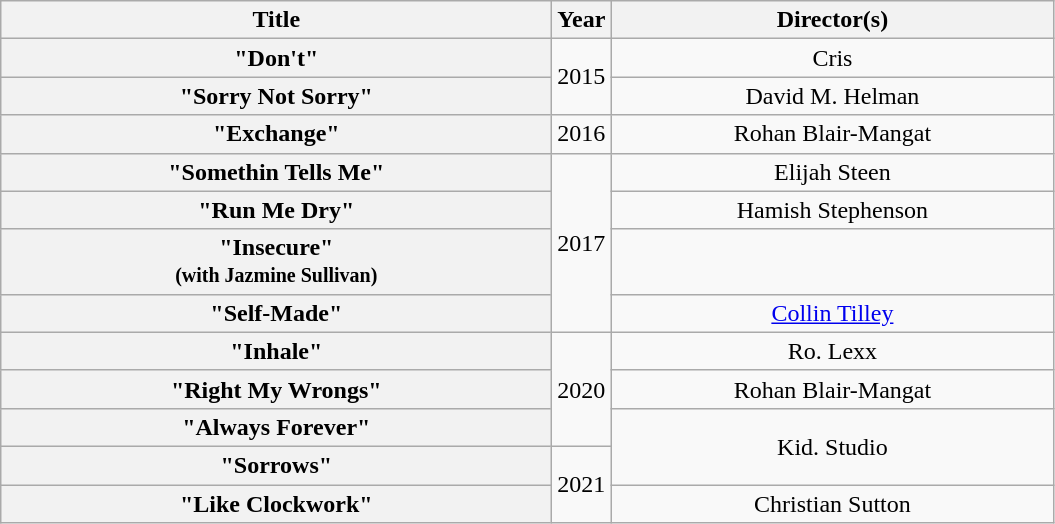<table class="wikitable plainrowheaders" style="text-align:center;">
<tr>
<th scope="col" style="width:22.5em;">Title</th>
<th scope="col" style="width:1em;">Year</th>
<th scope="col" style="width:18em;">Director(s)</th>
</tr>
<tr>
<th scope="row">"Don't"</th>
<td rowspan="2">2015</td>
<td>Cris</td>
</tr>
<tr>
<th scope="row">"Sorry Not Sorry"</th>
<td>David M. Helman</td>
</tr>
<tr>
<th scope="row">"Exchange"</th>
<td>2016</td>
<td>Rohan Blair-Mangat</td>
</tr>
<tr>
<th scope="row">"Somethin Tells Me"</th>
<td rowspan="4">2017</td>
<td>Elijah Steen</td>
</tr>
<tr>
<th scope="row">"Run Me Dry"</th>
<td>Hamish Stephenson</td>
</tr>
<tr>
<th scope="row">"Insecure"<br><small>(with Jazmine Sullivan)</small></th>
<td></td>
</tr>
<tr>
<th scope="row">"Self-Made"</th>
<td><a href='#'>Collin Tilley</a></td>
</tr>
<tr>
<th scope="row">"Inhale"</th>
<td rowspan="3">2020</td>
<td>Ro. Lexx</td>
</tr>
<tr>
<th scope="row">"Right My Wrongs"</th>
<td>Rohan Blair-Mangat</td>
</tr>
<tr>
<th scope="row">"Always Forever"</th>
<td rowspan="2">Kid. Studio</td>
</tr>
<tr>
<th scope="row">"Sorrows"</th>
<td rowspan="2">2021</td>
</tr>
<tr>
<th scope="row">"Like Clockwork"</th>
<td>Christian Sutton</td>
</tr>
</table>
